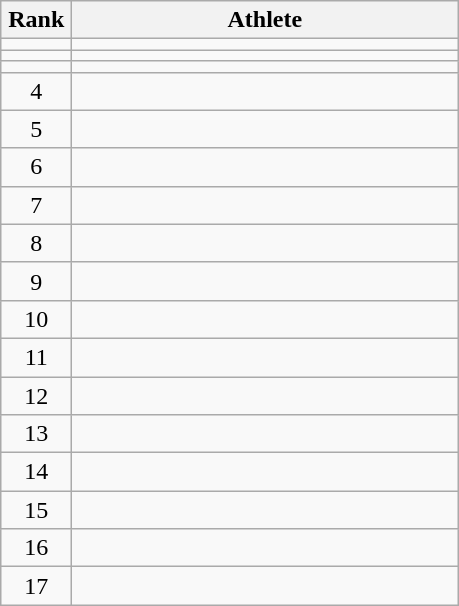<table class="wikitable" style="text-align: center;">
<tr>
<th width=40>Rank</th>
<th width=250>Athlete</th>
</tr>
<tr>
<td></td>
<td align=left></td>
</tr>
<tr>
<td></td>
<td align=left></td>
</tr>
<tr>
<td></td>
<td align=left></td>
</tr>
<tr>
<td>4</td>
<td align=left></td>
</tr>
<tr>
<td>5</td>
<td align=left></td>
</tr>
<tr>
<td>6</td>
<td align=left></td>
</tr>
<tr>
<td>7</td>
<td align=left></td>
</tr>
<tr>
<td>8</td>
<td align=left></td>
</tr>
<tr>
<td>9</td>
<td align=left></td>
</tr>
<tr>
<td>10</td>
<td align=left></td>
</tr>
<tr>
<td>11</td>
<td align=left></td>
</tr>
<tr>
<td>12</td>
<td align=left></td>
</tr>
<tr>
<td>13</td>
<td align=left></td>
</tr>
<tr>
<td>14</td>
<td align=left></td>
</tr>
<tr>
<td>15</td>
<td align=left></td>
</tr>
<tr>
<td>16</td>
<td align=left></td>
</tr>
<tr>
<td>17</td>
<td align=left></td>
</tr>
</table>
